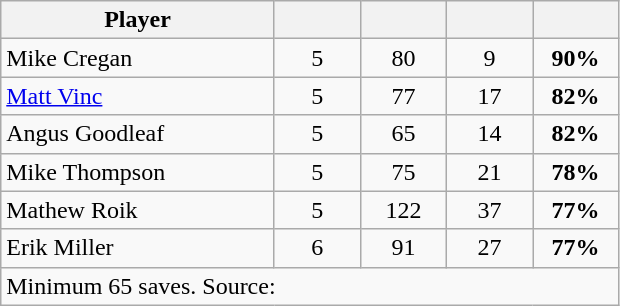<table class="wikitable sortable" style="text-align:center;">
<tr>
<th width=175 class="unsortable">Player</th>
<th width=50></th>
<th width=50></th>
<th width=50></th>
<th width=50></th>
</tr>
<tr>
<td align=left> Mike Cregan</td>
<td>5</td>
<td>80</td>
<td>9</td>
<td><strong>90%</strong></td>
</tr>
<tr>
<td align=left> <a href='#'>Matt Vinc</a></td>
<td>5</td>
<td>77</td>
<td>17</td>
<td><strong>82%</strong></td>
</tr>
<tr>
<td align=left> Angus Goodleaf</td>
<td>5</td>
<td>65</td>
<td>14</td>
<td><strong>82%</strong></td>
</tr>
<tr>
<td align=left> Mike Thompson</td>
<td>5</td>
<td>75</td>
<td>21</td>
<td><strong>78%</strong></td>
</tr>
<tr>
<td align=left> Mathew Roik</td>
<td>5</td>
<td>122</td>
<td>37</td>
<td><strong>77%</strong></td>
</tr>
<tr>
<td align=left> Erik Miller</td>
<td>6</td>
<td>91</td>
<td>27</td>
<td><strong>77%</strong></td>
</tr>
<tr>
<td colspan=5 align=left>Minimum 65 saves. Source: </td>
</tr>
</table>
